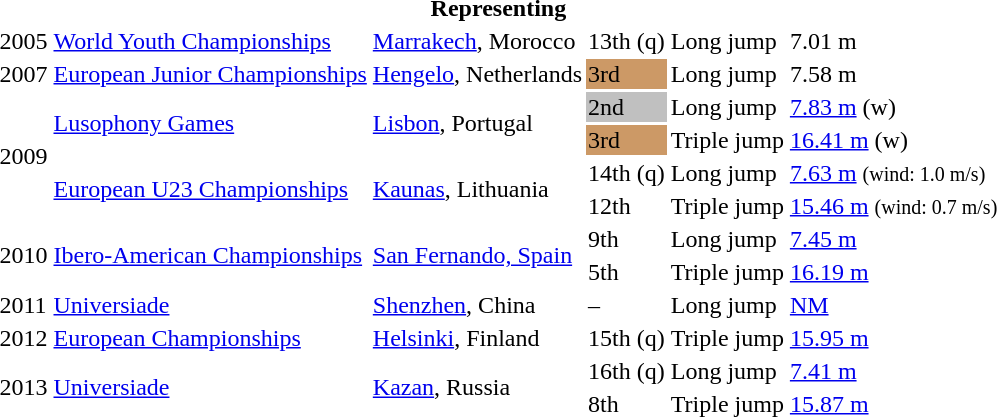<table>
<tr>
<th colspan="6">Representing </th>
</tr>
<tr>
<td>2005</td>
<td><a href='#'>World Youth Championships</a></td>
<td><a href='#'>Marrakech</a>, Morocco</td>
<td>13th (q)</td>
<td>Long jump</td>
<td>7.01 m</td>
</tr>
<tr>
<td>2007</td>
<td><a href='#'>European Junior Championships</a></td>
<td><a href='#'>Hengelo</a>, Netherlands</td>
<td bgcolor=cc9966>3rd</td>
<td>Long jump</td>
<td>7.58 m</td>
</tr>
<tr>
<td rowspan=4>2009</td>
<td rowspan=2><a href='#'>Lusophony Games</a></td>
<td rowspan=2><a href='#'>Lisbon</a>, Portugal</td>
<td bgcolor=silver>2nd</td>
<td>Long jump</td>
<td><a href='#'>7.83 m</a> (w)</td>
</tr>
<tr>
<td bgcolor=cc9966>3rd</td>
<td>Triple jump</td>
<td><a href='#'>16.41 m</a> (w)</td>
</tr>
<tr>
<td rowspan=2><a href='#'>European U23 Championships</a></td>
<td rowspan=2><a href='#'>Kaunas</a>, Lithuania</td>
<td>14th (q)</td>
<td>Long jump</td>
<td><a href='#'>7.63 m</a> <small>(wind: 1.0 m/s)</small></td>
</tr>
<tr>
<td>12th</td>
<td>Triple jump</td>
<td><a href='#'>15.46 m</a> <small>(wind: 0.7 m/s)</small></td>
</tr>
<tr>
<td rowspan=2>2010</td>
<td rowspan=2><a href='#'>Ibero-American Championships</a></td>
<td rowspan=2><a href='#'>San Fernando, Spain</a></td>
<td>9th</td>
<td>Long jump</td>
<td><a href='#'>7.45 m</a></td>
</tr>
<tr>
<td>5th</td>
<td>Triple jump</td>
<td><a href='#'>16.19 m</a></td>
</tr>
<tr>
<td>2011</td>
<td><a href='#'>Universiade</a></td>
<td><a href='#'>Shenzhen</a>, China</td>
<td>–</td>
<td>Long jump</td>
<td><a href='#'>NM</a></td>
</tr>
<tr>
<td>2012</td>
<td><a href='#'>European Championships</a></td>
<td><a href='#'>Helsinki</a>, Finland</td>
<td>15th (q)</td>
<td>Triple jump</td>
<td><a href='#'>15.95 m</a></td>
</tr>
<tr>
<td rowspan=2>2013</td>
<td rowspan=2><a href='#'>Universiade</a></td>
<td rowspan=2><a href='#'>Kazan</a>, Russia</td>
<td>16th (q)</td>
<td>Long jump</td>
<td><a href='#'>7.41 m</a></td>
</tr>
<tr>
<td>8th</td>
<td>Triple jump</td>
<td><a href='#'>15.87 m</a></td>
</tr>
</table>
